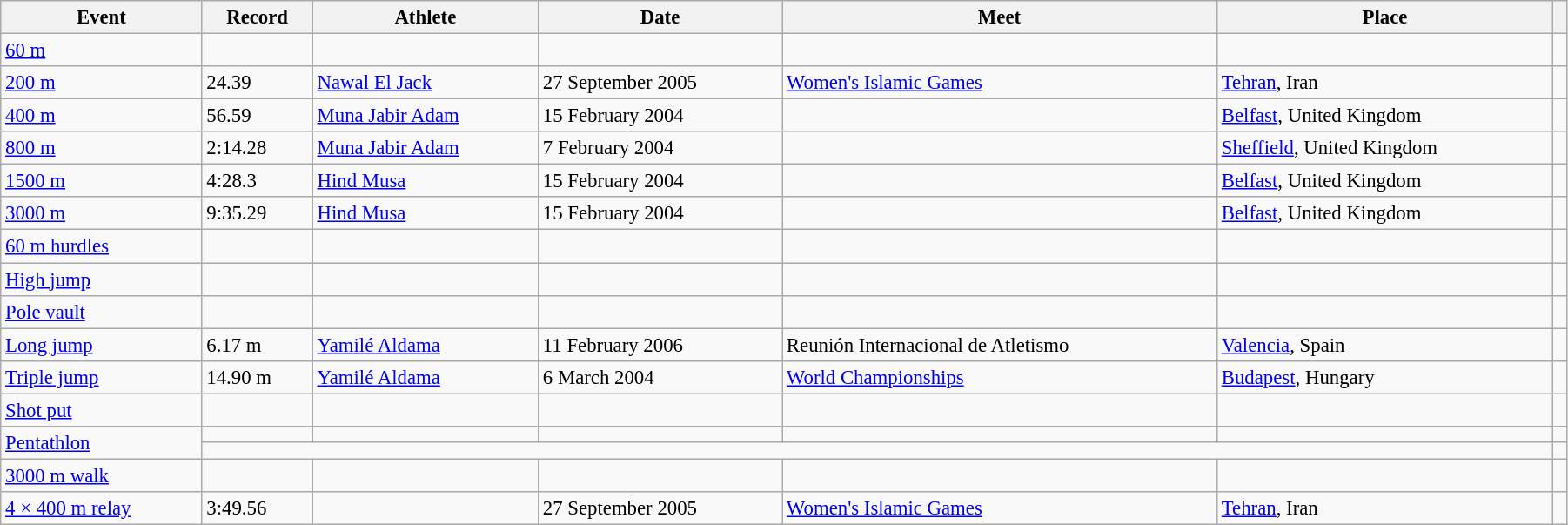<table class="wikitable" style="font-size:95%; width: 95%;">
<tr>
<th>Event</th>
<th>Record</th>
<th>Athlete</th>
<th>Date</th>
<th>Meet</th>
<th>Place</th>
<th></th>
</tr>
<tr>
<td><a href='#'>60 m</a></td>
<td></td>
<td></td>
<td></td>
<td></td>
<td></td>
<td></td>
</tr>
<tr>
<td><a href='#'>200 m</a></td>
<td>24.39</td>
<td><a href='#'>Nawal El Jack</a></td>
<td>27 September 2005</td>
<td><a href='#'>Women's Islamic Games</a></td>
<td><a href='#'>Tehran</a>, Iran</td>
<td></td>
</tr>
<tr>
<td><a href='#'>400 m</a></td>
<td>56.59</td>
<td><a href='#'>Muna Jabir Adam</a></td>
<td>15 February 2004</td>
<td></td>
<td><a href='#'>Belfast</a>, United Kingdom</td>
<td></td>
</tr>
<tr>
<td><a href='#'>800 m</a></td>
<td>2:14.28</td>
<td><a href='#'>Muna Jabir Adam</a></td>
<td>7 February 2004</td>
<td></td>
<td><a href='#'>Sheffield</a>, United Kingdom</td>
<td></td>
</tr>
<tr>
<td><a href='#'>1500 m</a></td>
<td>4:28.3</td>
<td><a href='#'>Hind Musa</a></td>
<td>15 February 2004</td>
<td></td>
<td><a href='#'>Belfast</a>, United Kingdom</td>
<td></td>
</tr>
<tr>
<td><a href='#'>3000 m</a></td>
<td>9:35.29</td>
<td><a href='#'>Hind Musa</a></td>
<td>15 February 2004</td>
<td></td>
<td><a href='#'>Belfast</a>, United Kingdom</td>
<td></td>
</tr>
<tr>
<td><a href='#'>60 m hurdles</a></td>
<td></td>
<td></td>
<td></td>
<td></td>
<td></td>
<td></td>
</tr>
<tr>
<td><a href='#'>High jump</a></td>
<td></td>
<td></td>
<td></td>
<td></td>
<td></td>
<td></td>
</tr>
<tr>
<td><a href='#'>Pole vault</a></td>
<td></td>
<td></td>
<td></td>
<td></td>
<td></td>
<td></td>
</tr>
<tr>
<td><a href='#'>Long jump</a></td>
<td>6.17 m</td>
<td><a href='#'>Yamilé Aldama</a></td>
<td>11 February 2006</td>
<td>Reunión Internacional de Atletismo</td>
<td><a href='#'>Valencia</a>, Spain</td>
<td></td>
</tr>
<tr>
<td><a href='#'>Triple jump</a></td>
<td>14.90 m</td>
<td><a href='#'>Yamilé Aldama</a></td>
<td>6 March 2004</td>
<td><a href='#'>World Championships</a></td>
<td><a href='#'>Budapest</a>, Hungary</td>
<td></td>
</tr>
<tr>
<td><a href='#'>Shot put</a></td>
<td></td>
<td></td>
<td></td>
<td></td>
<td></td>
<td></td>
</tr>
<tr>
<td rowspan=2><a href='#'>Pentathlon</a></td>
<td></td>
<td></td>
<td></td>
<td></td>
<td></td>
<td></td>
</tr>
<tr>
<td colspan=5></td>
<td></td>
</tr>
<tr>
<td><a href='#'>3000 m walk</a></td>
<td></td>
<td></td>
<td></td>
<td></td>
<td></td>
<td></td>
</tr>
<tr>
<td><a href='#'>4 × 400 m relay</a></td>
<td>3:49.56</td>
<td></td>
<td>27 September 2005</td>
<td><a href='#'>Women's Islamic Games</a></td>
<td><a href='#'>Tehran</a>, Iran</td>
<td></td>
</tr>
</table>
